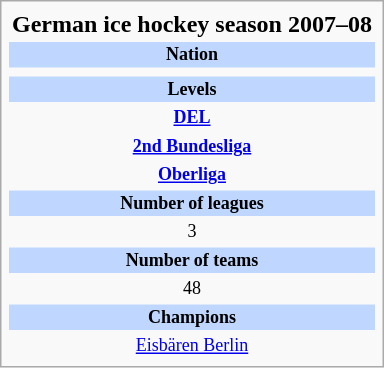<table class="infobox football" style="width: 16em; text-align: center;">
<tr>
<th style="font-size: 16px;">German ice hockey season 2007–08</th>
</tr>
<tr>
<td style="font-size: 12px; background: #BFD7FF;"><strong>Nation</strong></td>
</tr>
<tr>
<td style="font-size: 12px;"></td>
</tr>
<tr>
<td style="font-size: 12px; background: #BFD7FF;"><strong>Levels</strong></td>
</tr>
<tr>
<td style="font-size: 12px;"><strong><a href='#'>DEL</a></strong></td>
</tr>
<tr>
<td style="font-size: 12px;"><strong><a href='#'>2nd Bundesliga</a></strong></td>
</tr>
<tr>
<td style="font-size: 12px;"><strong><a href='#'>Oberliga</a></strong></td>
</tr>
<tr>
<td style="font-size: 12px; background: #BFD7FF;"><strong>Number of leagues</strong></td>
</tr>
<tr>
<td style="font-size: 12px;">3</td>
</tr>
<tr>
<td style="font-size: 12px; background: #BFD7FF;"><strong>Number of teams</strong></td>
</tr>
<tr>
<td style="font-size: 12px;">48</td>
</tr>
<tr>
<td style="font-size: 12px; background: #BFD7FF;"><strong>Champions</strong></td>
</tr>
<tr>
<td style="font-size: 12px;"><a href='#'>Eisbären Berlin</a></td>
</tr>
</table>
